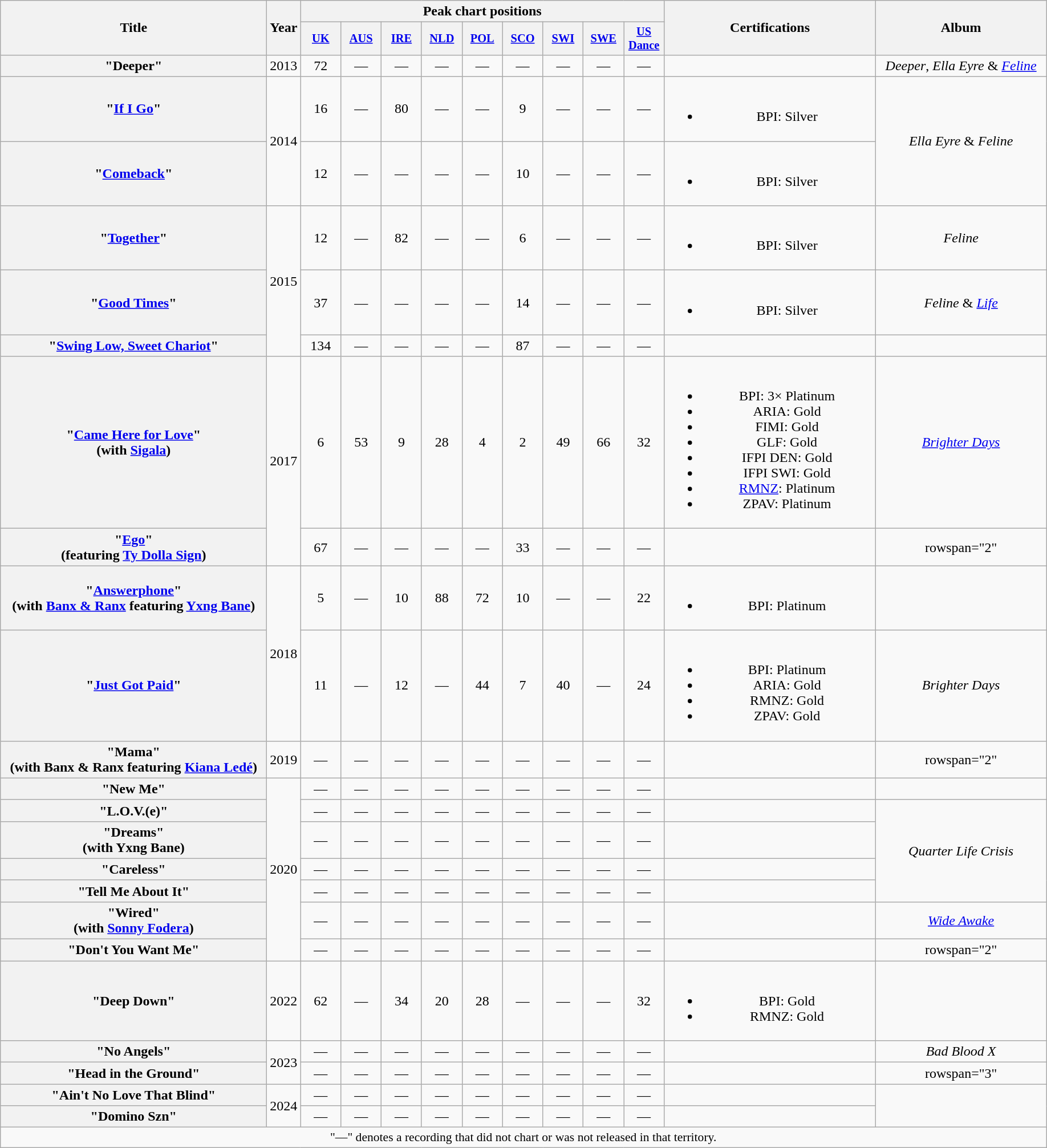<table class="wikitable plainrowheaders" style="text-align:center;">
<tr>
<th scope="col" rowspan="2" style="width:19em;">Title</th>
<th scope="col" rowspan="2" style="width:1em;">Year</th>
<th scope="col" colspan="9">Peak chart positions</th>
<th scope="col" rowspan="2" style="width:15em;">Certifications</th>
<th scope="col" rowspan="2" style="width:12em;">Album</th>
</tr>
<tr>
<th scope="col" style="width:3em;font-size:85%;"><a href='#'>UK</a><br></th>
<th scope="col" style="width:3em;font-size:85%;"><a href='#'>AUS</a><br></th>
<th scope="col" style="width:3em;font-size:85%;"><a href='#'>IRE</a><br></th>
<th scope="col" style="width:3em;font-size:85%;"><a href='#'>NLD</a><br></th>
<th scope="col" style="width:3em;font-size:85%;"><a href='#'>POL</a><br></th>
<th scope="col" style="width:3em;font-size:85%;"><a href='#'>SCO</a><br></th>
<th scope="col" style="width:3em;font-size:85%;"><a href='#'>SWI</a><br></th>
<th scope="col" style="width:3em;font-size:85%;"><a href='#'>SWE</a><br></th>
<th scope="col" style="width:3em;font-size:85%;"><a href='#'>US<br>Dance</a><br></th>
</tr>
<tr>
<th scope="row">"Deeper"</th>
<td>2013</td>
<td>72</td>
<td>—</td>
<td>—</td>
<td>—</td>
<td>—</td>
<td>—</td>
<td>—</td>
<td>—</td>
<td>—</td>
<td></td>
<td><em>Deeper</em>, <em>Ella Eyre</em> & <em><a href='#'>Feline</a></em></td>
</tr>
<tr>
<th scope="row">"<a href='#'>If I Go</a>"</th>
<td rowspan="2">2014</td>
<td>16</td>
<td>—</td>
<td>80</td>
<td>—</td>
<td>—</td>
<td>9</td>
<td>—</td>
<td>—</td>
<td>—</td>
<td><br><ul><li>BPI: Silver</li></ul></td>
<td rowspan="2"><em>Ella Eyre</em> & <em>Feline</em></td>
</tr>
<tr>
<th scope="row">"<a href='#'>Comeback</a>"</th>
<td>12</td>
<td>—</td>
<td>—</td>
<td>—</td>
<td>—</td>
<td>10</td>
<td>—</td>
<td>—</td>
<td>—</td>
<td><br><ul><li>BPI: Silver</li></ul></td>
</tr>
<tr>
<th scope="row">"<a href='#'>Together</a>"</th>
<td rowspan="3">2015</td>
<td>12</td>
<td>—</td>
<td>82</td>
<td>—</td>
<td>—</td>
<td>6</td>
<td>—</td>
<td>—</td>
<td>—</td>
<td><br><ul><li>BPI: Silver</li></ul></td>
<td><em>Feline</em></td>
</tr>
<tr>
<th scope="row">"<a href='#'>Good Times</a>"</th>
<td>37</td>
<td>—</td>
<td>—</td>
<td>—</td>
<td>—</td>
<td>14</td>
<td>—</td>
<td>—</td>
<td>—</td>
<td><br><ul><li>BPI: Silver</li></ul></td>
<td><em>Feline</em> & <em><a href='#'>Life</a></em></td>
</tr>
<tr>
<th scope="row">"<a href='#'>Swing Low, Sweet Chariot</a>"</th>
<td>134</td>
<td>—</td>
<td>—</td>
<td>—</td>
<td>—</td>
<td>87</td>
<td>—</td>
<td>—</td>
<td>—</td>
<td></td>
<td></td>
</tr>
<tr>
<th scope="row">"<a href='#'>Came Here for Love</a>"<br><span>(with <a href='#'>Sigala</a>)</span></th>
<td rowspan="2">2017</td>
<td>6</td>
<td>53</td>
<td>9</td>
<td>28</td>
<td>4</td>
<td>2</td>
<td>49</td>
<td>66</td>
<td>32</td>
<td><br><ul><li>BPI: 3× Platinum</li><li>ARIA: Gold</li><li>FIMI: Gold</li><li>GLF: Gold</li><li>IFPI DEN: Gold</li><li>IFPI SWI: Gold</li><li><a href='#'>RMNZ</a>: Platinum</li><li>ZPAV: Platinum</li></ul></td>
<td><em><a href='#'>Brighter Days</a></em></td>
</tr>
<tr>
<th scope="row">"<a href='#'>Ego</a>"<br><span>(featuring <a href='#'>Ty Dolla Sign</a>)</span></th>
<td>67</td>
<td>—</td>
<td>—</td>
<td>—</td>
<td>—</td>
<td>33</td>
<td>—</td>
<td>—</td>
<td>—</td>
<td></td>
<td>rowspan="2"</td>
</tr>
<tr>
<th scope="row">"<a href='#'>Answerphone</a>"<br><span>(with <a href='#'>Banx & Ranx</a> featuring <a href='#'>Yxng Bane</a>)</span></th>
<td rowspan="2">2018</td>
<td>5</td>
<td>—</td>
<td>10</td>
<td>88</td>
<td>72</td>
<td>10</td>
<td>—</td>
<td>—</td>
<td>22</td>
<td><br><ul><li>BPI: Platinum</li></ul></td>
</tr>
<tr>
<th scope="row">"<a href='#'>Just Got Paid</a>"<br></th>
<td>11</td>
<td>—</td>
<td>12</td>
<td>—</td>
<td>44</td>
<td>7</td>
<td>40</td>
<td>—</td>
<td>24</td>
<td><br><ul><li>BPI: Platinum</li><li>ARIA: Gold</li><li>RMNZ: Gold</li><li>ZPAV: Gold</li></ul></td>
<td><em>Brighter Days</em></td>
</tr>
<tr>
<th scope="row">"Mama" <br><span>(with Banx & Ranx featuring <a href='#'>Kiana Ledé</a>)</span></th>
<td>2019</td>
<td>—</td>
<td>—</td>
<td>—</td>
<td>—</td>
<td>—</td>
<td>—</td>
<td>—</td>
<td>—</td>
<td>—</td>
<td></td>
<td>rowspan="2" </td>
</tr>
<tr>
<th scope="row">"New Me"</th>
<td rowspan="7">2020</td>
<td>—</td>
<td>—</td>
<td>—</td>
<td>—</td>
<td>—</td>
<td>—</td>
<td>—</td>
<td>—</td>
<td>—</td>
<td></td>
</tr>
<tr>
<th scope="row">"L.O.V.(e)"</th>
<td>—</td>
<td>—</td>
<td>—</td>
<td>—</td>
<td>—</td>
<td>—</td>
<td>—</td>
<td>—</td>
<td>—</td>
<td></td>
<td rowspan="4"><em>Quarter Life Crisis</em></td>
</tr>
<tr>
<th scope="row">"Dreams" <br><span>(with Yxng Bane)</span></th>
<td>—</td>
<td>—</td>
<td>—</td>
<td>—</td>
<td>—</td>
<td>—</td>
<td>—</td>
<td>—</td>
<td>—</td>
<td></td>
</tr>
<tr>
<th scope="row">"Careless"</th>
<td>—</td>
<td>—</td>
<td>—</td>
<td>—</td>
<td>—</td>
<td>—</td>
<td>—</td>
<td>—</td>
<td>—</td>
<td></td>
</tr>
<tr>
<th scope="row">"Tell Me About It"</th>
<td>—</td>
<td>—</td>
<td>—</td>
<td>—</td>
<td>—</td>
<td>—</td>
<td>—</td>
<td>—</td>
<td>—</td>
<td></td>
</tr>
<tr>
<th scope="row">"Wired" <br><span>(with <a href='#'>Sonny Fodera</a>)</span></th>
<td>—</td>
<td>—</td>
<td>—</td>
<td>—</td>
<td>—</td>
<td>—</td>
<td>—</td>
<td>—</td>
<td>—</td>
<td></td>
<td><em><a href='#'>Wide Awake</a></em></td>
</tr>
<tr>
<th scope="row">"Don't You Want Me"</th>
<td>—</td>
<td>—</td>
<td>—</td>
<td>—</td>
<td>—</td>
<td>—</td>
<td>—</td>
<td>—</td>
<td>—</td>
<td></td>
<td>rowspan="2" </td>
</tr>
<tr>
<th scope="row">"Deep Down"<br></th>
<td>2022</td>
<td>62</td>
<td>—</td>
<td>34</td>
<td>20</td>
<td>28</td>
<td>—</td>
<td>—</td>
<td>—</td>
<td>32</td>
<td><br><ul><li>BPI: Gold</li><li>RMNZ: Gold</li></ul></td>
</tr>
<tr>
<th scope="row">"No Angels"<br></th>
<td rowspan="2">2023</td>
<td>—</td>
<td>—</td>
<td>—</td>
<td>—</td>
<td>—</td>
<td>—</td>
<td>—</td>
<td>—</td>
<td>—</td>
<td></td>
<td><em>Bad Blood X</em></td>
</tr>
<tr>
<th scope="row">"Head in the Ground"<br></th>
<td>—</td>
<td>—</td>
<td>—</td>
<td>—</td>
<td>—</td>
<td>—</td>
<td>—</td>
<td>—</td>
<td>—</td>
<td></td>
<td>rowspan="3" </td>
</tr>
<tr>
<th scope="row">"Ain't No Love That Blind"</th>
<td rowspan="2">2024</td>
<td>—</td>
<td>—</td>
<td>—</td>
<td>—</td>
<td>—</td>
<td>—</td>
<td>—</td>
<td>—</td>
<td>—</td>
<td></td>
</tr>
<tr>
<th scope="row">"Domino Szn"</th>
<td>—</td>
<td>—</td>
<td>—</td>
<td>—</td>
<td>—</td>
<td>—</td>
<td>—</td>
<td>—</td>
<td>—</td>
<td></td>
</tr>
<tr>
<td colspan="14" style="font-size:90%">"—" denotes a recording that did not chart or was not released in that territory.</td>
</tr>
</table>
